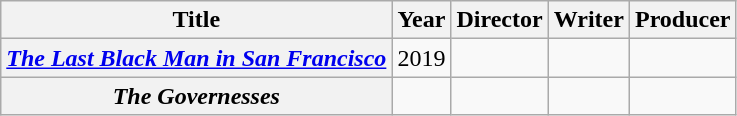<table class="wikitable sortable plainrowheaders">
<tr>
<th scope="col">Title</th>
<th scope="col">Year</th>
<th scope="col">Director</th>
<th scope="col">Writer</th>
<th scope="col">Producer</th>
</tr>
<tr>
<th scope="row"><em><a href='#'>The Last Black Man in San Francisco</a></em></th>
<td>2019</td>
<td></td>
<td></td>
<td></td>
</tr>
<tr>
<th scope="row"><em>The Governesses</em></th>
<td></td>
<td></td>
<td></td>
<td></td>
</tr>
</table>
